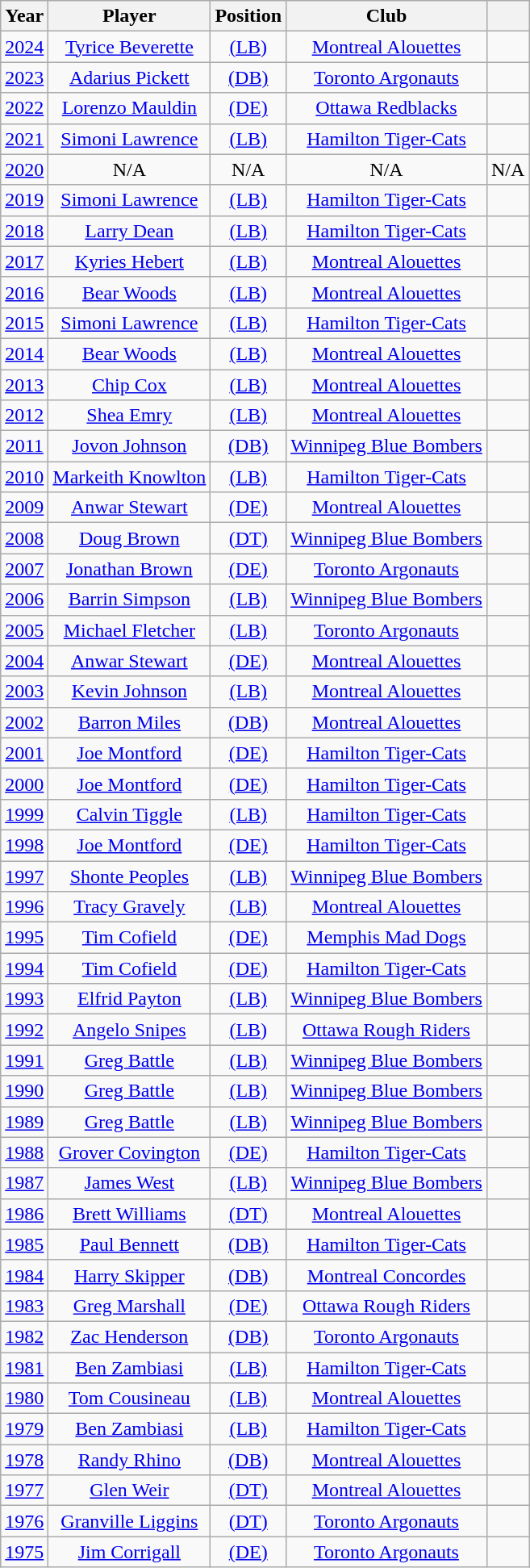<table class="wikitable sortable" style="text-align:center">
<tr>
<th>Year</th>
<th>Player</th>
<th>Position</th>
<th>Club</th>
<th class="unsortable"></th>
</tr>
<tr>
<td><a href='#'>2024</a></td>
<td><a href='#'>Tyrice Beverette</a></td>
<td><a href='#'>(LB)</a></td>
<td><a href='#'>Montreal Alouettes</a></td>
<td></td>
</tr>
<tr>
<td><a href='#'>2023</a></td>
<td><a href='#'>Adarius Pickett</a></td>
<td><a href='#'>(DB)</a></td>
<td><a href='#'>Toronto Argonauts</a></td>
<td></td>
</tr>
<tr>
<td><a href='#'>2022</a></td>
<td><a href='#'>Lorenzo Mauldin</a></td>
<td><a href='#'>(DE)</a></td>
<td><a href='#'>Ottawa Redblacks</a></td>
<td></td>
</tr>
<tr>
<td><a href='#'>2021</a></td>
<td><a href='#'>Simoni Lawrence</a></td>
<td><a href='#'>(LB)</a></td>
<td><a href='#'>Hamilton Tiger-Cats</a></td>
<td></td>
</tr>
<tr>
<td><a href='#'>2020</a></td>
<td>N/A</td>
<td>N/A</td>
<td>N/A</td>
<td>N/A</td>
</tr>
<tr>
<td><a href='#'>2019</a></td>
<td><a href='#'>Simoni Lawrence</a></td>
<td><a href='#'>(LB)</a></td>
<td><a href='#'>Hamilton Tiger-Cats</a></td>
<td></td>
</tr>
<tr>
<td><a href='#'>2018</a></td>
<td><a href='#'>Larry Dean</a></td>
<td><a href='#'>(LB)</a></td>
<td><a href='#'>Hamilton Tiger-Cats</a></td>
<td></td>
</tr>
<tr>
<td><a href='#'>2017</a></td>
<td><a href='#'>Kyries Hebert</a></td>
<td><a href='#'>(LB)</a></td>
<td><a href='#'>Montreal Alouettes</a></td>
<td></td>
</tr>
<tr>
<td><a href='#'>2016</a></td>
<td><a href='#'>Bear Woods</a></td>
<td><a href='#'>(LB)</a></td>
<td><a href='#'>Montreal Alouettes</a></td>
<td></td>
</tr>
<tr>
<td><a href='#'>2015</a></td>
<td><a href='#'>Simoni Lawrence</a></td>
<td><a href='#'>(LB)</a></td>
<td><a href='#'>Hamilton Tiger-Cats</a></td>
<td></td>
</tr>
<tr>
<td><a href='#'>2014</a></td>
<td><a href='#'>Bear Woods</a></td>
<td><a href='#'>(LB)</a></td>
<td><a href='#'>Montreal Alouettes</a></td>
<td></td>
</tr>
<tr>
<td><a href='#'>2013</a></td>
<td><a href='#'>Chip Cox</a></td>
<td><a href='#'>(LB)</a></td>
<td><a href='#'>Montreal Alouettes</a></td>
<td></td>
</tr>
<tr>
<td><a href='#'>2012</a></td>
<td><a href='#'>Shea Emry</a></td>
<td><a href='#'>(LB)</a></td>
<td><a href='#'>Montreal Alouettes</a></td>
<td></td>
</tr>
<tr>
<td><a href='#'>2011</a></td>
<td><a href='#'>Jovon Johnson</a></td>
<td><a href='#'>(DB)</a></td>
<td><a href='#'>Winnipeg Blue Bombers</a></td>
<td></td>
</tr>
<tr>
<td><a href='#'>2010</a></td>
<td><a href='#'>Markeith Knowlton</a></td>
<td><a href='#'>(LB)</a></td>
<td><a href='#'>Hamilton Tiger-Cats</a></td>
<td></td>
</tr>
<tr>
<td><a href='#'>2009</a></td>
<td><a href='#'>Anwar Stewart</a></td>
<td><a href='#'>(DE)</a></td>
<td><a href='#'>Montreal Alouettes</a></td>
<td></td>
</tr>
<tr>
<td><a href='#'>2008</a></td>
<td><a href='#'>Doug Brown</a></td>
<td><a href='#'>(DT)</a></td>
<td><a href='#'>Winnipeg Blue Bombers</a></td>
<td></td>
</tr>
<tr>
<td><a href='#'>2007</a></td>
<td><a href='#'>Jonathan Brown</a></td>
<td><a href='#'>(DE)</a></td>
<td><a href='#'>Toronto Argonauts</a></td>
<td></td>
</tr>
<tr>
<td><a href='#'>2006</a></td>
<td><a href='#'>Barrin Simpson</a></td>
<td><a href='#'>(LB)</a></td>
<td><a href='#'>Winnipeg Blue Bombers</a></td>
<td></td>
</tr>
<tr>
<td><a href='#'>2005</a></td>
<td><a href='#'>Michael Fletcher</a></td>
<td><a href='#'>(LB)</a></td>
<td><a href='#'>Toronto Argonauts</a></td>
<td></td>
</tr>
<tr>
<td><a href='#'>2004</a></td>
<td><a href='#'>Anwar Stewart</a></td>
<td><a href='#'>(DE)</a></td>
<td><a href='#'>Montreal Alouettes</a></td>
<td></td>
</tr>
<tr>
<td><a href='#'>2003</a></td>
<td><a href='#'>Kevin Johnson</a></td>
<td><a href='#'>(LB)</a></td>
<td><a href='#'>Montreal Alouettes</a></td>
<td></td>
</tr>
<tr>
<td><a href='#'>2002</a></td>
<td><a href='#'>Barron Miles</a></td>
<td><a href='#'>(DB)</a></td>
<td><a href='#'>Montreal Alouettes</a></td>
<td></td>
</tr>
<tr>
<td><a href='#'>2001</a></td>
<td><a href='#'>Joe Montford</a></td>
<td><a href='#'>(DE)</a></td>
<td><a href='#'>Hamilton Tiger-Cats</a></td>
<td></td>
</tr>
<tr>
<td><a href='#'>2000</a></td>
<td><a href='#'>Joe Montford</a></td>
<td><a href='#'>(DE)</a></td>
<td><a href='#'>Hamilton Tiger-Cats</a></td>
<td></td>
</tr>
<tr>
<td><a href='#'>1999</a></td>
<td><a href='#'>Calvin Tiggle</a></td>
<td><a href='#'>(LB)</a></td>
<td><a href='#'>Hamilton Tiger-Cats</a></td>
<td></td>
</tr>
<tr>
<td><a href='#'>1998</a></td>
<td><a href='#'>Joe Montford</a></td>
<td><a href='#'>(DE)</a></td>
<td><a href='#'>Hamilton Tiger-Cats</a></td>
<td></td>
</tr>
<tr>
<td><a href='#'>1997</a></td>
<td><a href='#'>Shonte Peoples</a></td>
<td><a href='#'>(LB)</a></td>
<td><a href='#'>Winnipeg Blue Bombers</a></td>
<td></td>
</tr>
<tr>
<td><a href='#'>1996</a></td>
<td><a href='#'>Tracy Gravely</a></td>
<td><a href='#'>(LB)</a></td>
<td><a href='#'>Montreal Alouettes</a></td>
<td></td>
</tr>
<tr>
<td><a href='#'>1995</a></td>
<td><a href='#'>Tim Cofield</a></td>
<td><a href='#'>(DE)</a></td>
<td><a href='#'>Memphis Mad Dogs</a></td>
<td></td>
</tr>
<tr>
<td><a href='#'>1994</a></td>
<td><a href='#'>Tim Cofield</a></td>
<td><a href='#'>(DE)</a></td>
<td><a href='#'>Hamilton Tiger-Cats</a></td>
<td></td>
</tr>
<tr>
<td><a href='#'>1993</a></td>
<td><a href='#'>Elfrid Payton</a></td>
<td><a href='#'>(LB)</a></td>
<td><a href='#'>Winnipeg Blue Bombers</a></td>
<td></td>
</tr>
<tr>
<td><a href='#'>1992</a></td>
<td><a href='#'>Angelo Snipes</a></td>
<td><a href='#'>(LB)</a></td>
<td><a href='#'>Ottawa Rough Riders</a></td>
<td></td>
</tr>
<tr>
<td><a href='#'>1991</a></td>
<td><a href='#'>Greg Battle</a></td>
<td><a href='#'>(LB)</a></td>
<td><a href='#'>Winnipeg Blue Bombers</a></td>
<td></td>
</tr>
<tr>
<td><a href='#'>1990</a></td>
<td><a href='#'>Greg Battle</a></td>
<td><a href='#'>(LB)</a></td>
<td><a href='#'>Winnipeg Blue Bombers</a></td>
<td></td>
</tr>
<tr>
<td><a href='#'>1989</a></td>
<td><a href='#'>Greg Battle</a></td>
<td><a href='#'>(LB)</a></td>
<td><a href='#'>Winnipeg Blue Bombers</a></td>
<td></td>
</tr>
<tr>
<td><a href='#'>1988</a></td>
<td><a href='#'>Grover Covington</a></td>
<td><a href='#'>(DE)</a></td>
<td><a href='#'>Hamilton Tiger-Cats</a></td>
<td></td>
</tr>
<tr>
<td><a href='#'>1987</a></td>
<td><a href='#'>James West</a></td>
<td><a href='#'>(LB)</a></td>
<td><a href='#'>Winnipeg Blue Bombers</a></td>
<td></td>
</tr>
<tr>
<td><a href='#'>1986</a></td>
<td><a href='#'>Brett Williams</a></td>
<td><a href='#'>(DT)</a></td>
<td><a href='#'>Montreal Alouettes</a></td>
<td></td>
</tr>
<tr>
<td><a href='#'>1985</a></td>
<td><a href='#'>Paul Bennett</a></td>
<td><a href='#'>(DB)</a></td>
<td><a href='#'>Hamilton Tiger-Cats</a></td>
<td></td>
</tr>
<tr>
<td><a href='#'>1984</a></td>
<td><a href='#'>Harry Skipper</a></td>
<td><a href='#'>(DB)</a></td>
<td><a href='#'>Montreal Concordes</a></td>
<td></td>
</tr>
<tr>
<td><a href='#'>1983</a></td>
<td><a href='#'>Greg Marshall</a></td>
<td><a href='#'>(DE)</a></td>
<td><a href='#'>Ottawa Rough Riders</a></td>
<td></td>
</tr>
<tr>
<td><a href='#'>1982</a></td>
<td><a href='#'>Zac Henderson</a></td>
<td><a href='#'>(DB)</a></td>
<td><a href='#'>Toronto Argonauts</a></td>
<td></td>
</tr>
<tr>
<td><a href='#'>1981</a></td>
<td><a href='#'>Ben Zambiasi</a></td>
<td><a href='#'>(LB)</a></td>
<td><a href='#'>Hamilton Tiger-Cats</a></td>
<td></td>
</tr>
<tr>
<td><a href='#'>1980</a></td>
<td><a href='#'>Tom Cousineau</a></td>
<td><a href='#'>(LB)</a></td>
<td><a href='#'>Montreal Alouettes</a></td>
<td></td>
</tr>
<tr>
<td><a href='#'>1979</a></td>
<td><a href='#'>Ben Zambiasi</a></td>
<td><a href='#'>(LB)</a></td>
<td><a href='#'>Hamilton Tiger-Cats</a></td>
<td></td>
</tr>
<tr>
<td><a href='#'>1978</a></td>
<td><a href='#'>Randy Rhino</a></td>
<td><a href='#'>(DB)</a></td>
<td><a href='#'>Montreal Alouettes</a></td>
<td></td>
</tr>
<tr>
<td><a href='#'>1977</a></td>
<td><a href='#'>Glen Weir</a></td>
<td><a href='#'>(DT)</a></td>
<td><a href='#'>Montreal Alouettes</a></td>
<td></td>
</tr>
<tr>
<td><a href='#'>1976</a></td>
<td><a href='#'>Granville Liggins</a></td>
<td><a href='#'>(DT)</a></td>
<td><a href='#'>Toronto Argonauts</a></td>
<td></td>
</tr>
<tr>
<td><a href='#'>1975</a></td>
<td><a href='#'>Jim Corrigall</a></td>
<td><a href='#'>(DE)</a></td>
<td><a href='#'>Toronto Argonauts</a></td>
<td></td>
</tr>
</table>
